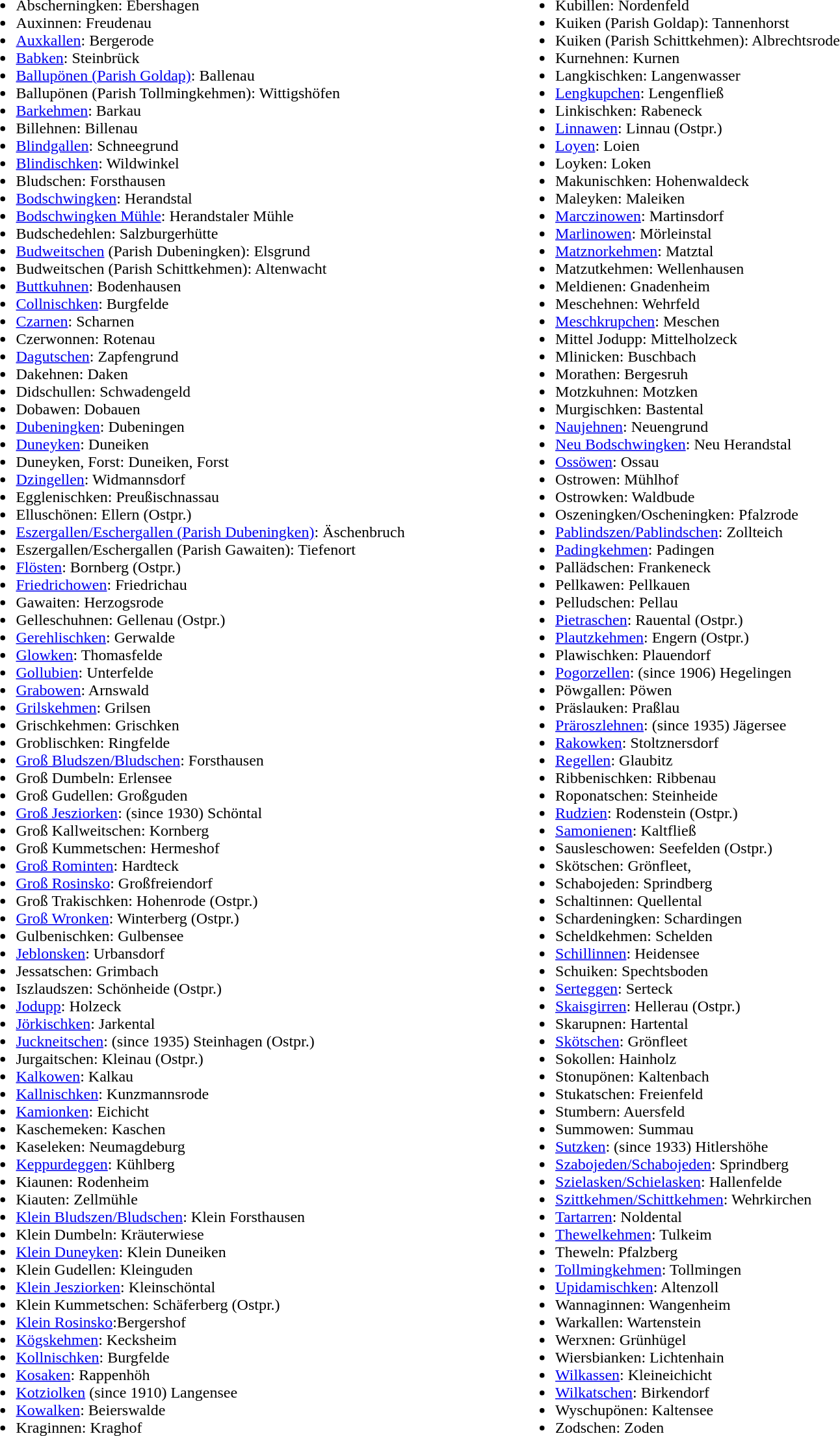<table>
<tr>
<td valign="top" width="40%"><br><ul><li>Abscherningken: Ebershagen</li><li>Auxinnen: Freudenau</li><li><a href='#'>Auxkallen</a>: Bergerode</li><li><a href='#'>Babken</a>: Steinbrück</li><li><a href='#'>Ballupönen (Parish Goldap)</a>: Ballenau</li><li>Ballupönen (Parish Tollmingkehmen): Wittigshöfen</li><li><a href='#'>Barkehmen</a>: Barkau</li><li>Billehnen: Billenau</li><li><a href='#'>Blindgallen</a>: Schneegrund</li><li><a href='#'>Blindischken</a>: Wildwinkel</li><li>Bludschen: Forsthausen</li><li><a href='#'>Bodschwingken</a>: Herandstal</li><li><a href='#'>Bodschwingken Mühle</a>: Herandstaler Mühle</li><li>Budschedehlen: Salzburgerhütte</li><li><a href='#'>Budweitschen</a> (Parish Dubeningken): Elsgrund</li><li>Budweitschen (Parish Schittkehmen): Altenwacht</li><li><a href='#'>Buttkuhnen</a>: Bodenhausen</li><li><a href='#'>Collnischken</a>: Burgfelde</li><li><a href='#'>Czarnen</a>: Scharnen</li><li>Czerwonnen: Rotenau</li><li><a href='#'>Dagutschen</a>: Zapfengrund</li><li>Dakehnen: Daken</li><li>Didschullen: Schwadengeld</li><li>Dobawen: Dobauen</li><li><a href='#'>Dubeningken</a>: Dubeningen</li><li><a href='#'>Duneyken</a>: Duneiken</li><li>Duneyken, Forst: Duneiken, Forst</li><li><a href='#'>Dzingellen</a>: Widmannsdorf</li><li>Egglenischken: Preußischnassau</li><li>Elluschönen: Ellern (Ostpr.)</li><li><a href='#'>Eszergallen/Eschergallen (Parish Dubeningken)</a>: Äschenbruch</li><li>Eszergallen/Eschergallen (Parish Gawaiten): Tiefenort</li><li><a href='#'>Flösten</a>: Bornberg (Ostpr.)</li><li><a href='#'>Friedrichowen</a>: Friedrichau</li><li>Gawaiten: Herzogsrode</li><li>Gelleschuhnen: Gellenau (Ostpr.)</li><li><a href='#'>Gerehlischken</a>: Gerwalde</li><li><a href='#'>Glowken</a>: Thomasfelde</li><li><a href='#'>Gollubien</a>: Unterfelde</li><li><a href='#'>Grabowen</a>: Arnswald</li><li><a href='#'>Grilskehmen</a>: Grilsen</li><li>Grischkehmen: Grischken</li><li>Groblischken: Ringfelde</li><li><a href='#'>Groß Bludszen/Bludschen</a>: Forsthausen</li><li>Groß Dumbeln: Erlensee</li><li>Groß Gudellen: Großguden</li><li><a href='#'>Groß Jesziorken</a>: (since 1930) Schöntal</li><li>Groß Kallweitschen: Kornberg</li><li>Groß Kummetschen: Hermeshof</li><li><a href='#'>Groß Rominten</a>: Hardteck</li><li><a href='#'>Groß Rosinsko</a>: Großfreiendorf</li><li>Groß Trakischken: Hohenrode (Ostpr.)</li><li><a href='#'>Groß Wronken</a>: Winterberg (Ostpr.)</li><li>Gulbenischken: Gulbensee</li><li><a href='#'>Jeblonsken</a>: Urbansdorf</li><li>Jessatschen: Grimbach</li><li>Iszlaudszen: Schönheide (Ostpr.)</li><li><a href='#'>Jodupp</a>: Holzeck</li><li><a href='#'>Jörkischken</a>: Jarkental</li><li><a href='#'>Juckneitschen</a>: (since 1935) Steinhagen (Ostpr.)</li><li>Jurgaitschen: Kleinau (Ostpr.)</li><li><a href='#'>Kalkowen</a>: Kalkau</li><li><a href='#'>Kallnischken</a>: Kunzmannsrode</li><li><a href='#'>Kamionken</a>: Eichicht</li><li>Kaschemeken: Kaschen</li><li>Kaseleken: Neumagdeburg</li><li><a href='#'>Keppurdeggen</a>: Kühlberg</li><li>Kiaunen: Rodenheim</li><li>Kiauten: Zellmühle</li><li><a href='#'>Klein Bludszen/Bludschen</a>: Klein Forsthausen</li><li>Klein Dumbeln: Kräuterwiese</li><li><a href='#'>Klein Duneyken</a>: Klein Duneiken</li><li>Klein Gudellen: Kleinguden</li><li><a href='#'>Klein Jesziorken</a>: Kleinschöntal</li><li>Klein Kummetschen: Schäferberg (Ostpr.)</li><li><a href='#'>Klein Rosinsko</a>:Bergershof</li><li><a href='#'>Kögskehmen</a>: Kecksheim</li><li><a href='#'>Kollnischken</a>: Burgfelde</li><li><a href='#'>Kosaken</a>: Rappenhöh</li><li><a href='#'>Kotziolken</a> (since 1910) Langensee</li><li><a href='#'>Kowalken</a>: Beierswalde</li><li>Kraginnen: Kraghof</li></ul></td>
<td valign="top" width="40%"><br><ul><li>Kubillen: Nordenfeld</li><li>Kuiken (Parish Goldap): Tannenhorst</li><li>Kuiken (Parish Schittkehmen): Albrechtsrode</li><li>Kurnehnen: Kurnen</li><li>Langkischken: Langenwasser</li><li><a href='#'>Lengkupchen</a>: Lengenfließ</li><li>Linkischken: Rabeneck</li><li><a href='#'>Linnawen</a>: Linnau (Ostpr.)</li><li><a href='#'>Loyen</a>: Loien</li><li>Loyken: Loken</li><li>Makunischken: Hohenwaldeck</li><li>Maleyken: Maleiken</li><li><a href='#'>Marczinowen</a>: Martinsdorf</li><li><a href='#'>Marlinowen</a>: Mörleinstal</li><li><a href='#'>Matznorkehmen</a>: Matztal</li><li>Matzutkehmen: Wellenhausen</li><li>Meldienen: Gnadenheim</li><li>Meschehnen: Wehrfeld</li><li><a href='#'>Meschkrupchen</a>: Meschen</li><li>Mittel Jodupp: Mittelholzeck</li><li>Mlinicken: Buschbach</li><li>Morathen: Bergesruh</li><li>Motzkuhnen: Motzken</li><li>Murgischken: Bastental</li><li><a href='#'>Naujehnen</a>: Neuengrund</li><li><a href='#'>Neu Bodschwingken</a>: Neu Herandstal</li><li><a href='#'>Ossöwen</a>: Ossau</li><li>Ostrowen: Mühlhof</li><li>Ostrowken: Waldbude</li><li>Oszeningken/Oscheningken: Pfalzrode</li><li><a href='#'>Pablindszen/Pablindschen</a>: Zollteich</li><li><a href='#'>Padingkehmen</a>: Padingen</li><li>Pallädschen: Frankeneck</li><li>Pellkawen: Pellkauen</li><li>Pelludschen: Pellau</li><li><a href='#'>Pietraschen</a>: Rauental (Ostpr.)</li><li><a href='#'>Plautzkehmen</a>: Engern (Ostpr.)</li><li>Plawischken: Plauendorf</li><li><a href='#'>Pogorzellen</a>: (since 1906) Hegelingen</li><li>Pöwgallen: Pöwen</li><li>Präslauken: Praßlau</li><li><a href='#'>Präroszlehnen</a>: (since 1935) Jägersee</li><li><a href='#'>Rakowken</a>: Stoltznersdorf</li><li><a href='#'>Regellen</a>: Glaubitz</li><li>Ribbenischken: Ribbenau</li><li>Roponatschen: Steinheide</li><li><a href='#'>Rudzien</a>: Rodenstein (Ostpr.)</li><li><a href='#'>Samonienen</a>: Kaltfließ</li><li>Sausleschowen: Seefelden (Ostpr.)</li><li>Skötschen: Grönfleet,</li><li>Schabojeden: Sprindberg</li><li>Schaltinnen: Quellental</li><li>Schardeningken: Schardingen</li><li>Scheldkehmen: Schelden</li><li><a href='#'>Schillinnen</a>: Heidensee</li><li>Schuiken: Spechtsboden</li><li><a href='#'>Serteggen</a>: Serteck</li><li><a href='#'>Skaisgirren</a>: Hellerau (Ostpr.)</li><li>Skarupnen: Hartental</li><li><a href='#'>Skötschen</a>: Grönfleet</li><li>Sokollen: Hainholz</li><li>Stonupönen: Kaltenbach</li><li>Stukatschen: Freienfeld</li><li>Stumbern: Auersfeld</li><li>Summowen: Summau</li><li><a href='#'>Sutzken</a>: (since 1933) Hitlershöhe</li><li><a href='#'>Szabojeden/Schabojeden</a>: Sprindberg</li><li><a href='#'>Szielasken/Schielasken</a>: Hallenfelde</li><li><a href='#'>Szittkehmen/Schittkehmen</a>: Wehrkirchen</li><li><a href='#'>Tartarren</a>: Noldental</li><li><a href='#'>Thewelkehmen</a>: Tulkeim</li><li>Theweln: Pfalzberg</li><li><a href='#'>Tollmingkehmen</a>: Tollmingen</li><li><a href='#'>Upidamischken</a>: Altenzoll</li><li>Wannaginnen: Wangenheim</li><li>Warkallen: Wartenstein</li><li>Werxnen: Grünhügel</li><li>Wiersbianken: Lichtenhain</li><li><a href='#'>Wilkassen</a>: Kleineichicht</li><li><a href='#'>Wilkatschen</a>: Birkendorf</li><li>Wyschupönen: Kaltensee</li><li>Zodschen: Zoden</li></ul></td>
</tr>
</table>
